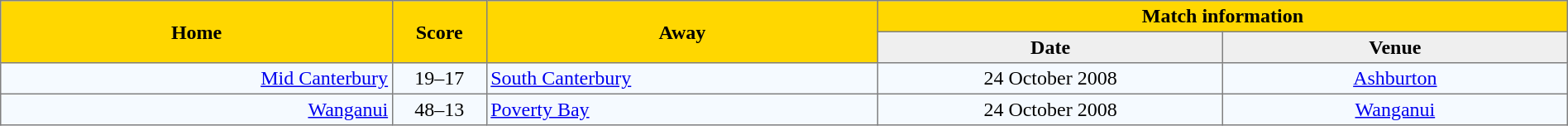<table border=1 style="border-collapse:collapse;text-align:center" cellpadding=3 cellspacing=0 width=100%>
<tr bgcolor=#FFD700>
<th rowspan=2 width=25%>Home</th>
<th rowspan=2 width=6%>Score</th>
<th rowspan=2 width=25%>Away</th>
<th colspan=6>Match information</th>
</tr>
<tr bgcolor=#EFEFEF>
<th width=22%>Date</th>
<th width=22%>Venue</th>
</tr>
<tr bgcolor=#F5FAFF>
<td align=right><a href='#'>Mid Canterbury</a></td>
<td>19–17</td>
<td align=left><a href='#'>South Canterbury</a></td>
<td>24 October 2008</td>
<td><a href='#'>Ashburton</a></td>
</tr>
<tr bgcolor=#F5FAFF>
<td align=right><a href='#'>Wanganui</a></td>
<td>48–13</td>
<td align=left><a href='#'>Poverty Bay</a></td>
<td>24 October 2008</td>
<td><a href='#'>Wanganui</a></td>
</tr>
</table>
